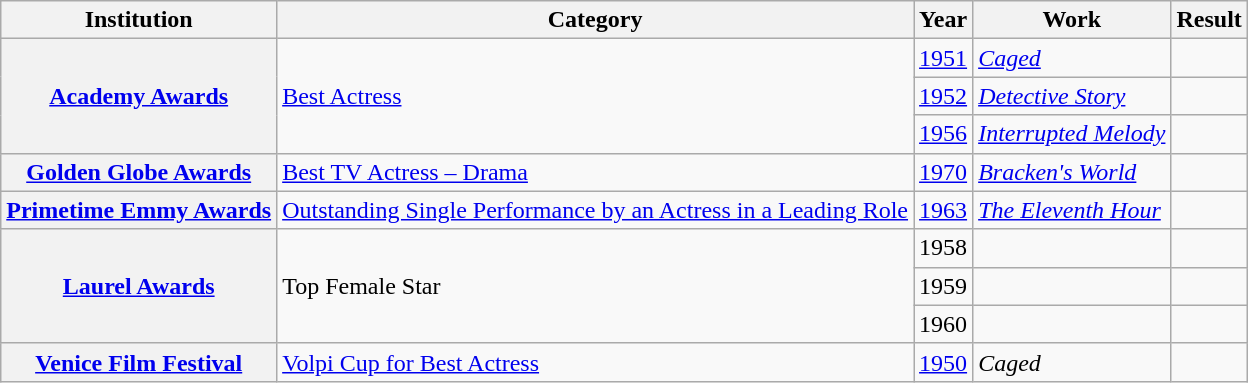<table class="wikitable sortable">
<tr>
<th>Institution</th>
<th>Category</th>
<th>Year</th>
<th>Work</th>
<th>Result</th>
</tr>
<tr>
<th rowspan="3"><a href='#'>Academy Awards</a></th>
<td rowspan="3"><a href='#'>Best Actress</a></td>
<td><a href='#'>1951</a></td>
<td><em><a href='#'>Caged</a></em></td>
<td></td>
</tr>
<tr>
<td><a href='#'>1952</a></td>
<td><em><a href='#'>Detective Story</a></em></td>
<td></td>
</tr>
<tr>
<td><a href='#'>1956</a></td>
<td><em><a href='#'>Interrupted Melody</a></em></td>
<td></td>
</tr>
<tr>
<th><a href='#'>Golden Globe Awards</a></th>
<td><a href='#'>Best TV Actress – Drama</a></td>
<td><a href='#'>1970</a></td>
<td><em><a href='#'>Bracken's World</a></em></td>
<td></td>
</tr>
<tr>
<th><a href='#'>Primetime Emmy Awards</a></th>
<td><a href='#'>Outstanding Single Performance by an Actress in a Leading Role</a></td>
<td><a href='#'>1963</a></td>
<td><em><a href='#'>The Eleventh Hour</a></em></td>
<td></td>
</tr>
<tr>
<th rowspan="3"><a href='#'>Laurel Awards</a></th>
<td rowspan="3">Top Female Star</td>
<td>1958</td>
<td></td>
<td></td>
</tr>
<tr>
<td>1959</td>
<td></td>
<td></td>
</tr>
<tr>
<td>1960</td>
<td></td>
<td></td>
</tr>
<tr>
<th><a href='#'>Venice Film Festival</a></th>
<td><a href='#'>Volpi Cup for Best Actress</a></td>
<td><a href='#'>1950</a></td>
<td><em>Caged</em></td>
<td></td>
</tr>
</table>
